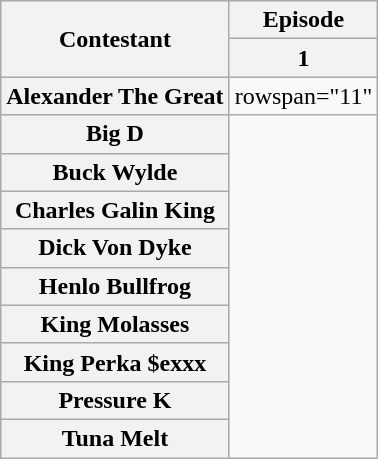<table class="wikitable" style="text-align:center">
<tr>
<th rowspan="2" scope="col">Contestant</th>
<th colspan="11" scope="col">Episode</th>
</tr>
<tr>
<th scope="col">1</th>
</tr>
<tr>
<th scope="row">Alexander The Great</th>
<td>rowspan="11" </td>
</tr>
<tr>
<th scope="row">Big D</th>
</tr>
<tr>
<th scope="row">Buck Wylde</th>
</tr>
<tr>
<th scope="row">Charles Galin King</th>
</tr>
<tr>
<th scope="row">Dick Von Dyke</th>
</tr>
<tr>
<th scope="row">Henlo Bullfrog</th>
</tr>
<tr>
<th scope="row" nowrap="">King Molasses</th>
</tr>
<tr>
<th scope="row">King Perka $exxx</th>
</tr>
<tr>
<th scope="row">Pressure K</th>
</tr>
<tr>
<th scope="row">Tuna Melt</th>
</tr>
</table>
